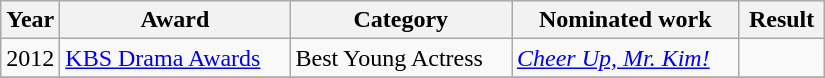<table class="wikitable" style="width:550px">
<tr>
<th width=10>Year</th>
<th>Award</th>
<th>Category</th>
<th>Nominated work</th>
<th>Result</th>
</tr>
<tr>
<td>2012</td>
<td><a href='#'>KBS Drama Awards</a></td>
<td>Best Young Actress</td>
<td><em><a href='#'>Cheer Up, Mr. Kim!</a></em></td>
<td></td>
</tr>
<tr>
</tr>
</table>
